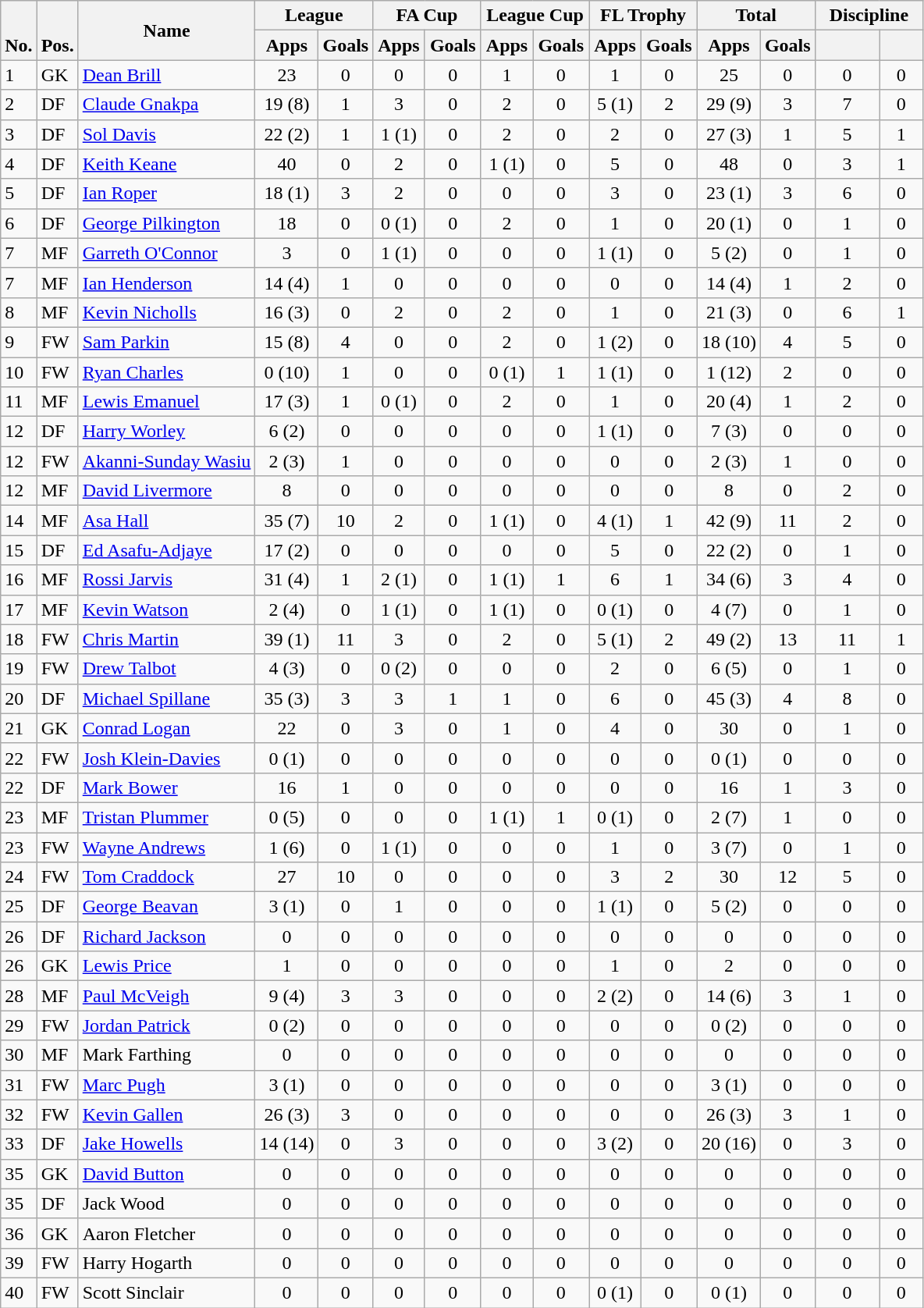<table class="wikitable" style="text-align:center">
<tr>
<th rowspan="2" style="vertical-align:bottom;">No.</th>
<th rowspan="2" style="vertical-align:bottom;">Pos.</th>
<th rowspan="2">Name</th>
<th colspan="2" style="width:85px;">League</th>
<th colspan="2" style="width:85px;">FA Cup</th>
<th colspan="2" style="width:85px;">League Cup</th>
<th colspan="2" style="width:85px;">FL Trophy</th>
<th colspan="2" style="width:85px;">Total</th>
<th colspan="2" style="width:85px;">Discipline</th>
</tr>
<tr>
<th>Apps</th>
<th>Goals</th>
<th>Apps</th>
<th>Goals</th>
<th>Apps</th>
<th>Goals</th>
<th>Apps</th>
<th>Goals</th>
<th>Apps</th>
<th>Goals</th>
<th></th>
<th></th>
</tr>
<tr>
<td align="left">1</td>
<td align="left">GK</td>
<td align="left"> <a href='#'>Dean Brill</a></td>
<td>23</td>
<td>0</td>
<td>0</td>
<td>0</td>
<td>1</td>
<td>0</td>
<td>1</td>
<td>0</td>
<td>25</td>
<td>0</td>
<td>0</td>
<td>0</td>
</tr>
<tr>
<td align="left">2</td>
<td align="left">DF</td>
<td align="left"> <a href='#'>Claude Gnakpa</a></td>
<td>19 (8)</td>
<td>1</td>
<td>3</td>
<td>0</td>
<td>2</td>
<td>0</td>
<td>5 (1)</td>
<td>2</td>
<td>29 (9)</td>
<td>3</td>
<td>7</td>
<td>0</td>
</tr>
<tr>
<td align="left">3</td>
<td align="left">DF</td>
<td align="left"> <a href='#'>Sol Davis</a></td>
<td>22 (2)</td>
<td>1</td>
<td>1 (1)</td>
<td>0</td>
<td>2</td>
<td>0</td>
<td>2</td>
<td>0</td>
<td>27 (3)</td>
<td>1</td>
<td>5</td>
<td>1</td>
</tr>
<tr>
<td align="left">4</td>
<td align="left">DF</td>
<td align="left"> <a href='#'>Keith Keane</a></td>
<td>40</td>
<td>0</td>
<td>2</td>
<td>0</td>
<td>1 (1)</td>
<td>0</td>
<td>5</td>
<td>0</td>
<td>48</td>
<td>0</td>
<td>3</td>
<td>1</td>
</tr>
<tr>
<td align="left">5</td>
<td align="left">DF</td>
<td align="left"> <a href='#'>Ian Roper</a></td>
<td>18 (1)</td>
<td>3</td>
<td>2</td>
<td>0</td>
<td>0</td>
<td>0</td>
<td>3</td>
<td>0</td>
<td>23 (1)</td>
<td>3</td>
<td>6</td>
<td>0</td>
</tr>
<tr>
<td align="left">6</td>
<td align="left">DF</td>
<td align="left"> <a href='#'>George Pilkington</a></td>
<td>18</td>
<td>0</td>
<td>0 (1)</td>
<td>0</td>
<td>2</td>
<td>0</td>
<td>1</td>
<td>0</td>
<td>20 (1)</td>
<td>0</td>
<td>1</td>
<td>0</td>
</tr>
<tr>
<td align="left">7</td>
<td align="left">MF</td>
<td align="left"> <a href='#'>Garreth O'Connor</a></td>
<td>3</td>
<td>0</td>
<td>1 (1)</td>
<td>0</td>
<td>0</td>
<td>0</td>
<td>1 (1)</td>
<td>0</td>
<td>5 (2)</td>
<td>0</td>
<td>1</td>
<td>0</td>
</tr>
<tr>
<td align="left">7</td>
<td align="left">MF</td>
<td align="left"> <a href='#'>Ian Henderson</a></td>
<td>14 (4)</td>
<td>1</td>
<td>0</td>
<td>0</td>
<td>0</td>
<td>0</td>
<td>0</td>
<td>0</td>
<td>14 (4)</td>
<td>1</td>
<td>2</td>
<td>0</td>
</tr>
<tr>
<td align="left">8</td>
<td align="left">MF</td>
<td align="left"> <a href='#'>Kevin Nicholls</a></td>
<td>16 (3)</td>
<td>0</td>
<td>2</td>
<td>0</td>
<td>2</td>
<td>0</td>
<td>1</td>
<td>0</td>
<td>21 (3)</td>
<td>0</td>
<td>6</td>
<td>1</td>
</tr>
<tr>
<td align="left">9</td>
<td align="left">FW</td>
<td align="left"> <a href='#'>Sam Parkin</a></td>
<td>15 (8)</td>
<td>4</td>
<td>0</td>
<td>0</td>
<td>2</td>
<td>0</td>
<td>1 (2)</td>
<td>0</td>
<td>18 (10)</td>
<td>4</td>
<td>5</td>
<td>0</td>
</tr>
<tr>
<td align="left">10</td>
<td align="left">FW</td>
<td align="left"> <a href='#'>Ryan Charles</a></td>
<td>0 (10)</td>
<td>1</td>
<td>0</td>
<td>0</td>
<td>0 (1)</td>
<td>1</td>
<td>1 (1)</td>
<td>0</td>
<td>1 (12)</td>
<td>2</td>
<td>0</td>
<td>0</td>
</tr>
<tr>
<td align="left">11</td>
<td align="left">MF</td>
<td align="left"> <a href='#'>Lewis Emanuel</a></td>
<td>17 (3)</td>
<td>1</td>
<td>0 (1)</td>
<td>0</td>
<td>2</td>
<td>0</td>
<td>1</td>
<td>0</td>
<td>20 (4)</td>
<td>1</td>
<td>2</td>
<td>0</td>
</tr>
<tr>
<td align="left">12</td>
<td align="left">DF</td>
<td align="left"> <a href='#'>Harry Worley</a></td>
<td>6 (2)</td>
<td>0</td>
<td>0</td>
<td>0</td>
<td>0</td>
<td>0</td>
<td>1 (1)</td>
<td>0</td>
<td>7 (3)</td>
<td>0</td>
<td>0</td>
<td>0</td>
</tr>
<tr>
<td align="left">12</td>
<td align="left">FW</td>
<td align="left"> <a href='#'>Akanni-Sunday Wasiu</a></td>
<td>2 (3)</td>
<td>1</td>
<td>0</td>
<td>0</td>
<td>0</td>
<td>0</td>
<td>0</td>
<td>0</td>
<td>2 (3)</td>
<td>1</td>
<td>0</td>
<td>0</td>
</tr>
<tr>
<td align="left">12</td>
<td align="left">MF</td>
<td align="left"> <a href='#'>David Livermore</a></td>
<td>8</td>
<td>0</td>
<td>0</td>
<td>0</td>
<td>0</td>
<td>0</td>
<td>0</td>
<td>0</td>
<td>8</td>
<td>0</td>
<td>2</td>
<td>0</td>
</tr>
<tr>
<td align="left">14</td>
<td align="left">MF</td>
<td align="left"> <a href='#'>Asa Hall</a></td>
<td>35 (7)</td>
<td>10</td>
<td>2</td>
<td>0</td>
<td>1 (1)</td>
<td>0</td>
<td>4 (1)</td>
<td>1</td>
<td>42 (9)</td>
<td>11</td>
<td>2</td>
<td>0</td>
</tr>
<tr>
<td align="left">15</td>
<td align="left">DF</td>
<td align="left"> <a href='#'>Ed Asafu-Adjaye</a></td>
<td>17 (2)</td>
<td>0</td>
<td>0</td>
<td>0</td>
<td>0</td>
<td>0</td>
<td>5</td>
<td>0</td>
<td>22 (2)</td>
<td>0</td>
<td>1</td>
<td>0</td>
</tr>
<tr>
<td align="left">16</td>
<td align="left">MF</td>
<td align="left"> <a href='#'>Rossi Jarvis</a></td>
<td>31 (4)</td>
<td>1</td>
<td>2 (1)</td>
<td>0</td>
<td>1 (1)</td>
<td>1</td>
<td>6</td>
<td>1</td>
<td>34 (6)</td>
<td>3</td>
<td>4</td>
<td>0</td>
</tr>
<tr>
<td align="left">17</td>
<td align="left">MF</td>
<td align="left"> <a href='#'>Kevin Watson</a></td>
<td>2 (4)</td>
<td>0</td>
<td>1 (1)</td>
<td>0</td>
<td>1 (1)</td>
<td>0</td>
<td>0 (1)</td>
<td>0</td>
<td>4 (7)</td>
<td>0</td>
<td>1</td>
<td>0</td>
</tr>
<tr>
<td align="left">18</td>
<td align="left">FW</td>
<td align="left"> <a href='#'>Chris Martin</a></td>
<td>39 (1)</td>
<td>11</td>
<td>3</td>
<td>0</td>
<td>2</td>
<td>0</td>
<td>5 (1)</td>
<td>2</td>
<td>49 (2)</td>
<td>13</td>
<td>11</td>
<td>1</td>
</tr>
<tr>
<td align="left">19</td>
<td align="left">FW</td>
<td align="left"> <a href='#'>Drew Talbot</a></td>
<td>4 (3)</td>
<td>0</td>
<td>0 (2)</td>
<td>0</td>
<td>0</td>
<td>0</td>
<td>2</td>
<td>0</td>
<td>6 (5)</td>
<td>0</td>
<td>1</td>
<td>0</td>
</tr>
<tr>
<td align="left">20</td>
<td align="left">DF</td>
<td align="left"> <a href='#'>Michael Spillane</a></td>
<td>35 (3)</td>
<td>3</td>
<td>3</td>
<td>1</td>
<td>1</td>
<td>0</td>
<td>6</td>
<td>0</td>
<td>45 (3)</td>
<td>4</td>
<td>8</td>
<td>0</td>
</tr>
<tr>
<td align="left">21</td>
<td align="left">GK</td>
<td align="left"> <a href='#'>Conrad Logan</a></td>
<td>22</td>
<td>0</td>
<td>3</td>
<td>0</td>
<td>1</td>
<td>0</td>
<td>4</td>
<td>0</td>
<td>30</td>
<td>0</td>
<td>1</td>
<td>0</td>
</tr>
<tr>
<td align="left">22</td>
<td align="left">FW</td>
<td align="left"> <a href='#'>Josh Klein-Davies</a></td>
<td>0 (1)</td>
<td>0</td>
<td>0</td>
<td>0</td>
<td>0</td>
<td>0</td>
<td>0</td>
<td>0</td>
<td>0 (1)</td>
<td>0</td>
<td>0</td>
<td>0</td>
</tr>
<tr>
<td align="left">22</td>
<td align="left">DF</td>
<td align="left"> <a href='#'>Mark Bower</a></td>
<td>16</td>
<td>1</td>
<td>0</td>
<td>0</td>
<td>0</td>
<td>0</td>
<td>0</td>
<td>0</td>
<td>16</td>
<td>1</td>
<td>3</td>
<td>0</td>
</tr>
<tr>
<td align="left">23</td>
<td align="left">MF</td>
<td align="left"> <a href='#'>Tristan Plummer</a></td>
<td>0 (5)</td>
<td>0</td>
<td>0</td>
<td>0</td>
<td>1 (1)</td>
<td>1</td>
<td>0 (1)</td>
<td>0</td>
<td>2 (7)</td>
<td>1</td>
<td>0</td>
<td>0</td>
</tr>
<tr>
<td align="left">23</td>
<td align="left">FW</td>
<td align="left"> <a href='#'>Wayne Andrews</a></td>
<td>1 (6)</td>
<td>0</td>
<td>1 (1)</td>
<td>0</td>
<td>0</td>
<td>0</td>
<td>1</td>
<td>0</td>
<td>3 (7)</td>
<td>0</td>
<td>1</td>
<td>0</td>
</tr>
<tr>
<td align="left">24</td>
<td align="left">FW</td>
<td align="left"> <a href='#'>Tom Craddock</a></td>
<td>27</td>
<td>10</td>
<td>0</td>
<td>0</td>
<td>0</td>
<td>0</td>
<td>3</td>
<td>2</td>
<td>30</td>
<td>12</td>
<td>5</td>
<td>0</td>
</tr>
<tr>
<td align="left">25</td>
<td align="left">DF</td>
<td align="left"> <a href='#'>George Beavan</a></td>
<td>3 (1)</td>
<td>0</td>
<td>1</td>
<td>0</td>
<td>0</td>
<td>0</td>
<td>1 (1)</td>
<td>0</td>
<td>5 (2)</td>
<td>0</td>
<td>0</td>
<td>0</td>
</tr>
<tr>
<td align="left">26</td>
<td align="left">DF</td>
<td align="left"> <a href='#'>Richard Jackson</a></td>
<td>0</td>
<td>0</td>
<td>0</td>
<td>0</td>
<td>0</td>
<td>0</td>
<td>0</td>
<td>0</td>
<td>0</td>
<td>0</td>
<td>0</td>
<td>0</td>
</tr>
<tr>
<td align="left">26</td>
<td align="left">GK</td>
<td align="left"> <a href='#'>Lewis Price</a></td>
<td>1</td>
<td>0</td>
<td>0</td>
<td>0</td>
<td>0</td>
<td>0</td>
<td>1</td>
<td>0</td>
<td>2</td>
<td>0</td>
<td>0</td>
<td>0</td>
</tr>
<tr>
<td align="left">28</td>
<td align="left">MF</td>
<td align="left"> <a href='#'>Paul McVeigh</a></td>
<td>9 (4)</td>
<td>3</td>
<td>3</td>
<td>0</td>
<td>0</td>
<td>0</td>
<td>2 (2)</td>
<td>0</td>
<td>14 (6)</td>
<td>3</td>
<td>1</td>
<td>0</td>
</tr>
<tr>
<td align="left">29</td>
<td align="left">FW</td>
<td align="left"> <a href='#'>Jordan Patrick</a></td>
<td>0 (2)</td>
<td>0</td>
<td>0</td>
<td>0</td>
<td>0</td>
<td>0</td>
<td>0</td>
<td>0</td>
<td>0 (2)</td>
<td>0</td>
<td>0</td>
<td>0</td>
</tr>
<tr>
<td align="left">30</td>
<td align="left">MF</td>
<td align="left"> Mark Farthing</td>
<td>0</td>
<td>0</td>
<td>0</td>
<td>0</td>
<td>0</td>
<td>0</td>
<td>0</td>
<td>0</td>
<td>0</td>
<td>0</td>
<td>0</td>
<td>0</td>
</tr>
<tr>
<td align="left">31</td>
<td align="left">FW</td>
<td align="left"> <a href='#'>Marc Pugh</a></td>
<td>3 (1)</td>
<td>0</td>
<td>0</td>
<td>0</td>
<td>0</td>
<td>0</td>
<td>0</td>
<td>0</td>
<td>3 (1)</td>
<td>0</td>
<td>0</td>
<td>0</td>
</tr>
<tr>
<td align="left">32</td>
<td align="left">FW</td>
<td align="left"> <a href='#'>Kevin Gallen</a></td>
<td>26 (3)</td>
<td>3</td>
<td>0</td>
<td>0</td>
<td>0</td>
<td>0</td>
<td>0</td>
<td>0</td>
<td>26 (3)</td>
<td>3</td>
<td>1</td>
<td>0</td>
</tr>
<tr>
<td align="left">33</td>
<td align="left">DF</td>
<td align="left"> <a href='#'>Jake Howells</a></td>
<td>14 (14)</td>
<td>0</td>
<td>3</td>
<td>0</td>
<td>0</td>
<td>0</td>
<td>3 (2)</td>
<td>0</td>
<td>20 (16)</td>
<td>0</td>
<td>3</td>
<td>0</td>
</tr>
<tr>
<td align="left">35</td>
<td align="left">GK</td>
<td align="left"> <a href='#'>David Button</a></td>
<td>0</td>
<td>0</td>
<td>0</td>
<td>0</td>
<td>0</td>
<td>0</td>
<td>0</td>
<td>0</td>
<td>0</td>
<td>0</td>
<td>0</td>
<td>0</td>
</tr>
<tr>
<td align="left">35</td>
<td align="left">DF</td>
<td align="left"> Jack Wood</td>
<td>0</td>
<td>0</td>
<td>0</td>
<td>0</td>
<td>0</td>
<td>0</td>
<td>0</td>
<td>0</td>
<td>0</td>
<td>0</td>
<td>0</td>
<td>0</td>
</tr>
<tr>
<td align="left">36</td>
<td align="left">GK</td>
<td align="left"> Aaron Fletcher</td>
<td>0</td>
<td>0</td>
<td>0</td>
<td>0</td>
<td>0</td>
<td>0</td>
<td>0</td>
<td>0</td>
<td>0</td>
<td>0</td>
<td>0</td>
<td>0</td>
</tr>
<tr>
<td align="left">39</td>
<td align="left">FW</td>
<td align="left"> Harry Hogarth</td>
<td>0</td>
<td>0</td>
<td>0</td>
<td>0</td>
<td>0</td>
<td>0</td>
<td>0</td>
<td>0</td>
<td>0</td>
<td>0</td>
<td>0</td>
<td>0</td>
</tr>
<tr>
<td align="left">40</td>
<td align="left">FW</td>
<td align="left"> Scott Sinclair</td>
<td>0</td>
<td>0</td>
<td>0</td>
<td>0</td>
<td>0</td>
<td>0</td>
<td>0 (1)</td>
<td>0</td>
<td>0 (1)</td>
<td>0</td>
<td>0</td>
<td>0</td>
</tr>
</table>
